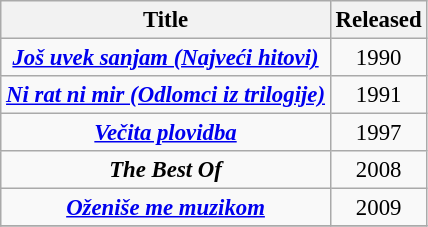<table class="wikitable" style="font-size:95%; text-align:center;">
<tr>
<th>Title</th>
<th>Released</th>
</tr>
<tr>
<td><strong><em><a href='#'>Još uvek sanjam (Najveći hitovi)</a></em></strong></td>
<td>1990</td>
</tr>
<tr>
<td><strong><em><a href='#'>Ni rat ni mir (Odlomci iz trilogije)</a></em></strong></td>
<td>1991</td>
</tr>
<tr>
<td><strong><em><a href='#'>Večita plovidba</a></em></strong></td>
<td>1997</td>
</tr>
<tr>
<td><strong><em>The Best Of</em></strong></td>
<td>2008</td>
</tr>
<tr>
<td><strong><em><a href='#'>Oženiše me muzikom</a></em></strong></td>
<td>2009</td>
</tr>
<tr>
</tr>
</table>
